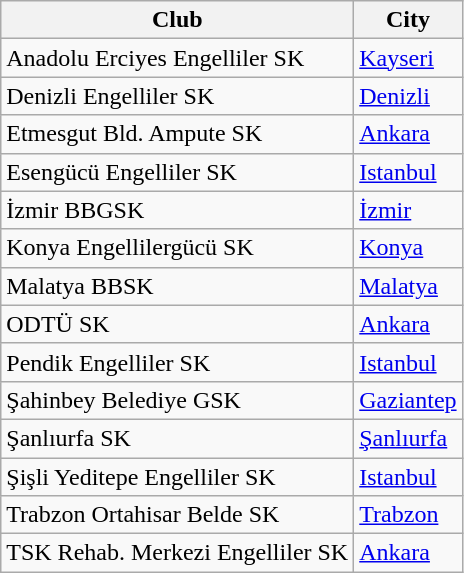<table class=wikitable from>
<tr>
<th>Club</th>
<th>City</th>
</tr>
<tr>
<td>Anadolu Erciyes Engelliler SK</td>
<td><a href='#'>Kayseri</a></td>
</tr>
<tr>
<td>Denizli Engelliler SK</td>
<td><a href='#'>Denizli</a></td>
</tr>
<tr>
<td>Etmesgut Bld. Ampute SK</td>
<td><a href='#'>Ankara</a></td>
</tr>
<tr>
<td>Esengücü Engelliler SK</td>
<td><a href='#'>Istanbul</a></td>
</tr>
<tr>
<td>İzmir BBGSK</td>
<td><a href='#'>İzmir</a></td>
</tr>
<tr>
<td>Konya Engellilergücü SK</td>
<td><a href='#'>Konya</a></td>
</tr>
<tr>
<td>Malatya BBSK</td>
<td><a href='#'>Malatya</a></td>
</tr>
<tr>
<td>ODTÜ SK</td>
<td><a href='#'>Ankara</a></td>
</tr>
<tr>
<td>Pendik Engelliler SK</td>
<td><a href='#'>Istanbul</a></td>
</tr>
<tr>
<td>Şahinbey Belediye GSK</td>
<td><a href='#'>Gaziantep</a></td>
</tr>
<tr>
<td>Şanlıurfa SK</td>
<td><a href='#'>Şanlıurfa</a></td>
</tr>
<tr>
<td>Şişli Yeditepe Engelliler SK</td>
<td><a href='#'>Istanbul</a></td>
</tr>
<tr>
<td>Trabzon Ortahisar Belde SK</td>
<td><a href='#'>Trabzon</a></td>
</tr>
<tr>
<td>TSK Rehab. Merkezi Engelliler SK</td>
<td><a href='#'>Ankara</a></td>
</tr>
</table>
